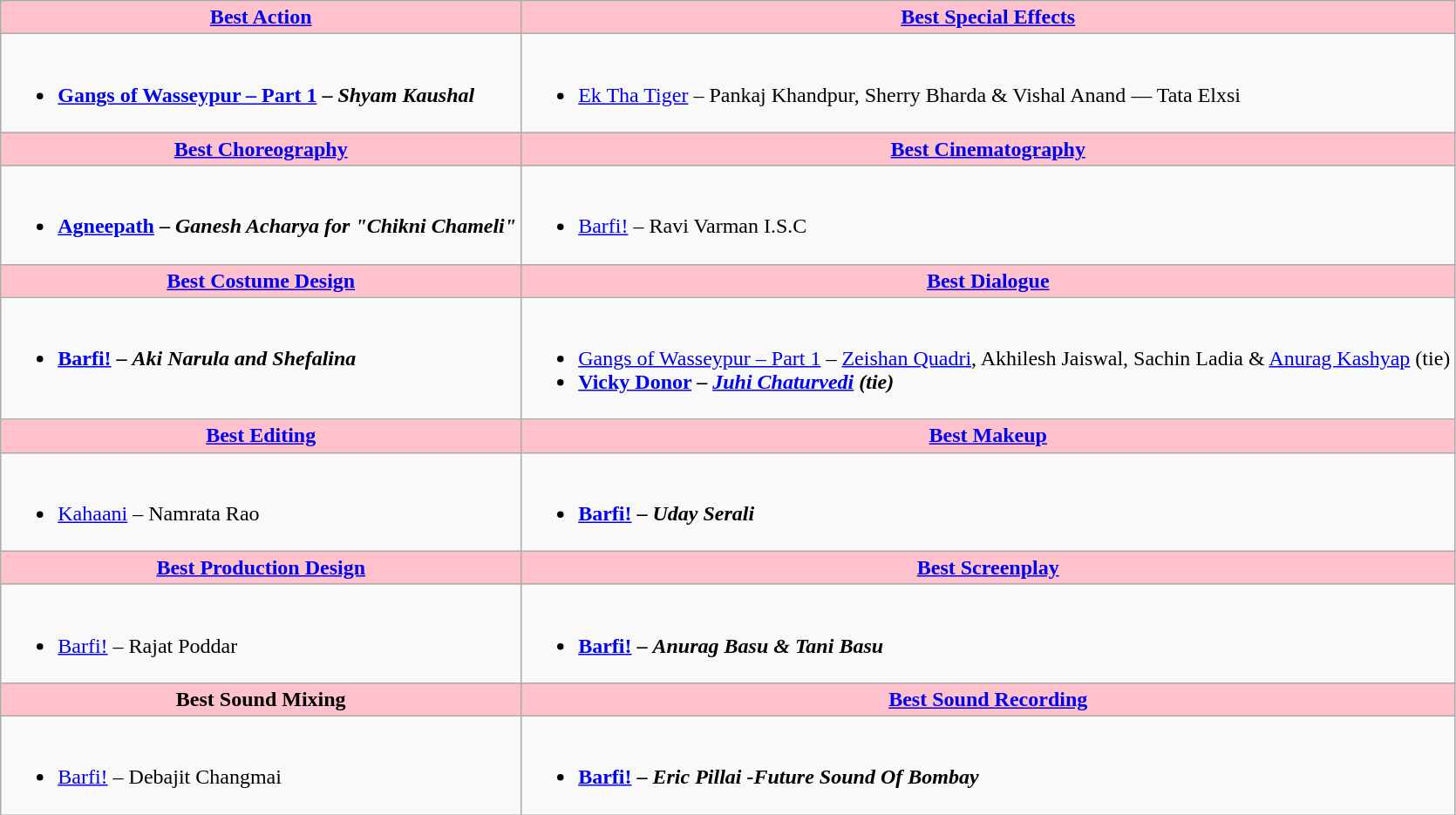<table class=wikitable style="width=150%">
<tr>
<th style="background:#FFC1CC;" ! style="width=50%"><a href='#'>Best Action</a></th>
<th style="background:#FFC1CC;" ! style="width=50%"><a href='#'>Best Special Effects</a></th>
</tr>
<tr>
<td valign="top"><br><ul><li><strong><a href='#'>Gangs of Wasseypur&nbsp;– Part 1</a> – <em>Shyam Kaushal<strong><em></li></ul></td>
<td valign="top"><br><ul><li></strong><a href='#'>Ek Tha Tiger</a> – </em>Pankaj Khandpur, Sherry Bharda & Vishal Anand — Tata Elxsi</em></strong></li></ul></td>
</tr>
<tr>
<th style="background:#FFC1CC;" ! style="width=50%"><a href='#'>Best Choreography</a></th>
<th style="background:#FFC1CC;" ! style="width=50%"><a href='#'>Best Cinematography</a></th>
</tr>
<tr>
<td valign="top"><br><ul><li><strong><a href='#'>Agneepath</a> – <em>Ganesh Acharya for "Chikni Chameli"<strong><em></li></ul></td>
<td valign="top"><br><ul><li></strong><a href='#'>Barfi!</a> – </em>Ravi Varman I.S.C</em></strong></li></ul></td>
</tr>
<tr>
<th style="background:#FFC1CC;" ! style="width=50%"><a href='#'>Best Costume Design</a></th>
<th style="background:#FFC1CC;" ! style="width=50%"><a href='#'>Best Dialogue</a></th>
</tr>
<tr>
<td valign="top"><br><ul><li><strong><a href='#'>Barfi!</a> – <em>Aki Narula and Shefalina<strong><em></li></ul></td>
<td valign="top"><br><ul><li></strong><a href='#'>Gangs of Wasseypur&nbsp;– Part 1</a> – </em><a href='#'>Zeishan Quadri</a>, Akhilesh Jaiswal, Sachin Ladia & <a href='#'>Anurag Kashyap</a></em></strong> (tie)</li><li><strong><a href='#'>Vicky Donor</a> – <em><a href='#'>Juhi Chaturvedi</a><strong><em> (tie)</li></ul></td>
</tr>
<tr>
<th style="background:#FFC1CC;" ! style="width=50%"><a href='#'>Best Editing</a></th>
<th style="background:#FFC1CC;" ! style="width=50%"><a href='#'>Best Makeup</a></th>
</tr>
<tr>
<td valign="top"><br><ul><li></strong><a href='#'>Kahaani</a> – </em>Namrata Rao</em></strong></li></ul></td>
<td valign="top"><br><ul><li><strong><a href='#'>Barfi!</a> – <em>Uday Serali<strong><em></li></ul></td>
</tr>
<tr>
<th style="background:#FFC1CC;" ! style="width=50%"><a href='#'>Best Production Design</a></th>
<th style="background:#FFC1CC;" ! style="width=50%"><a href='#'>Best Screenplay</a></th>
</tr>
<tr>
<td valign="top"><br><ul><li></strong><a href='#'>Barfi!</a> – </em>Rajat Poddar</em></strong></li></ul></td>
<td valign="top"><br><ul><li><strong><a href='#'>Barfi!</a> – <em>Anurag Basu & Tani Basu<strong><em></li></ul></td>
</tr>
<tr>
<th style="background:#FFC1CC;" ! style="width=50%">Best Sound Mixing</th>
<th style="background:#FFC1CC;" ! style="width=50%"><a href='#'>Best Sound Recording</a></th>
</tr>
<tr>
<td valign="top"><br><ul><li></strong><a href='#'>Barfi!</a> – </em>Debajit Changmai</em></strong></li></ul></td>
<td valign="top"><br><ul><li><strong><a href='#'>Barfi!</a> – <em>Eric Pillai -Future Sound Of Bombay<strong><em></li></ul></td>
</tr>
</table>
